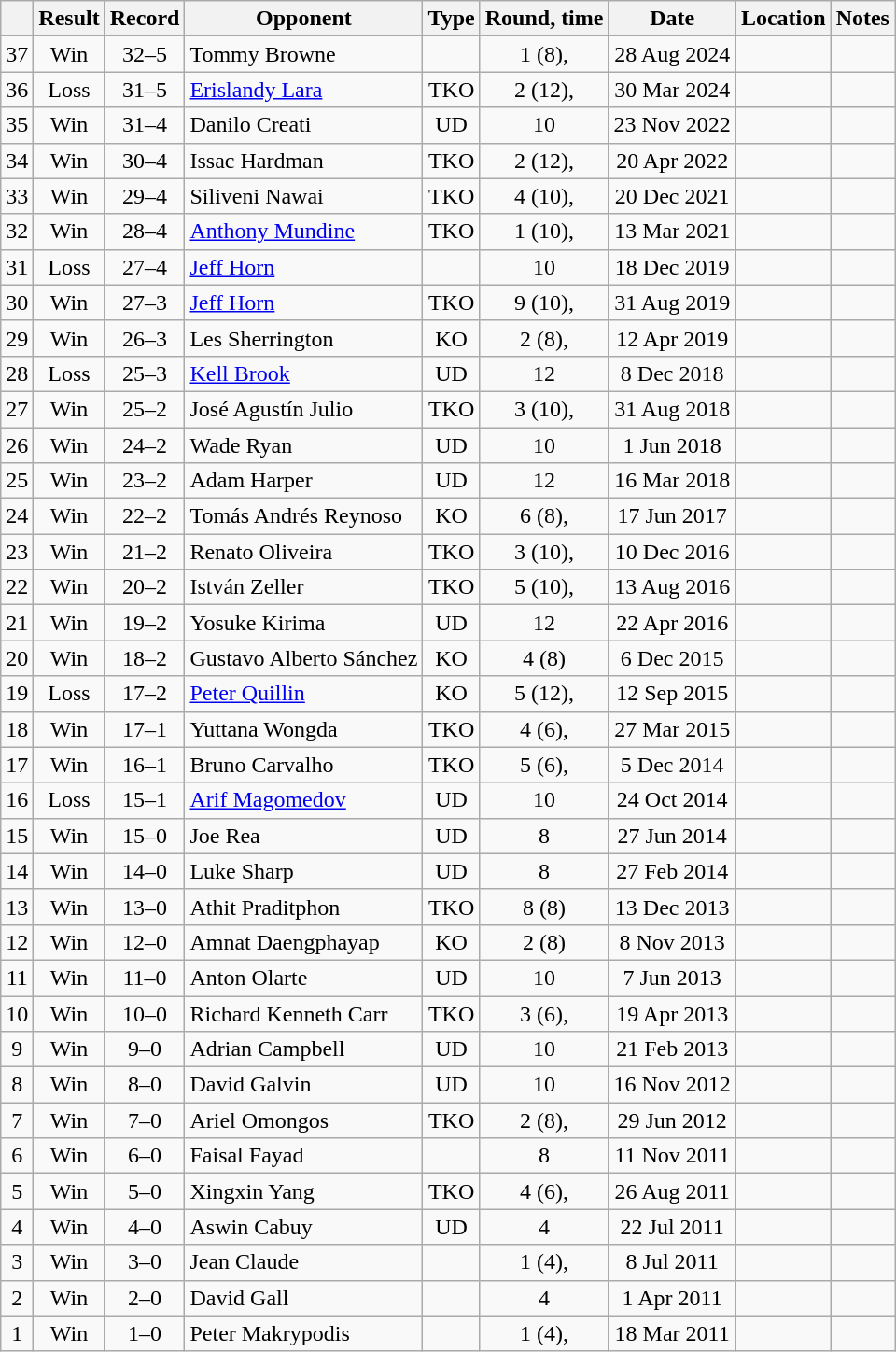<table class="wikitable" style="text-align:center">
<tr>
<th></th>
<th>Result</th>
<th>Record</th>
<th>Opponent</th>
<th>Type</th>
<th>Round, time</th>
<th>Date</th>
<th>Location</th>
<th>Notes</th>
</tr>
<tr>
<td>37</td>
<td>Win</td>
<td>32–5</td>
<td style="text-align:left;">Tommy Browne</td>
<td></td>
<td>1 (8), </td>
<td>28 Aug 2024</td>
<td style="text-align:left;"></td>
<td></td>
</tr>
<tr>
<td>36</td>
<td>Loss</td>
<td>31–5</td>
<td style="text-align:left;"><a href='#'>Erislandy Lara</a></td>
<td>TKO</td>
<td>2 (12), </td>
<td>30 Mar 2024</td>
<td style="text-align:left;"></td>
<td align=left></td>
</tr>
<tr>
<td>35</td>
<td>Win</td>
<td>31–4</td>
<td style="text-align:left;">Danilo Creati</td>
<td>UD</td>
<td>10</td>
<td>23 Nov 2022</td>
<td style="text-align:left;"></td>
<td></td>
</tr>
<tr>
<td>34</td>
<td>Win</td>
<td>30–4</td>
<td style="text-align:left;">Issac Hardman</td>
<td>TKO</td>
<td>2 (12), </td>
<td>20 Apr 2022</td>
<td style="text-align:left;"></td>
<td></td>
</tr>
<tr>
<td>33</td>
<td>Win</td>
<td>29–4</td>
<td style="text-align:left;">Siliveni Nawai</td>
<td>TKO</td>
<td>4 (10), </td>
<td>20 Dec 2021</td>
<td style="text-align:left;"></td>
<td style="text-align:left;"></td>
</tr>
<tr>
<td>32</td>
<td>Win</td>
<td>28–4</td>
<td style="text-align:left;"><a href='#'>Anthony Mundine</a></td>
<td>TKO</td>
<td>1 (10), </td>
<td>13 Mar 2021</td>
<td style="text-align:left;"></td>
<td style="text-align:left;"></td>
</tr>
<tr>
<td>31</td>
<td>Loss</td>
<td>27–4</td>
<td style="text-align:left;"><a href='#'>Jeff Horn</a></td>
<td></td>
<td>10</td>
<td>18 Dec 2019</td>
<td style="text-align:left;"></td>
<td style="text-align:left;"></td>
</tr>
<tr>
<td>30</td>
<td>Win</td>
<td>27–3</td>
<td style="text-align:left;"><a href='#'>Jeff Horn</a></td>
<td>TKO</td>
<td>9 (10), </td>
<td>31 Aug 2019</td>
<td style="text-align:left;"></td>
<td style="text-align:left;"></td>
</tr>
<tr>
<td>29</td>
<td>Win</td>
<td>26–3</td>
<td style="text-align:left;">Les Sherrington</td>
<td>KO</td>
<td>2 (8), </td>
<td>12 Apr 2019</td>
<td style="text-align:left;"></td>
<td></td>
</tr>
<tr>
<td>28</td>
<td>Loss</td>
<td>25–3</td>
<td style="text-align:left;"><a href='#'>Kell Brook</a></td>
<td>UD</td>
<td>12</td>
<td>8 Dec 2018</td>
<td style="text-align:left;"></td>
<td></td>
</tr>
<tr>
<td>27</td>
<td>Win</td>
<td>25–2</td>
<td style="text-align:left;">José Agustín Julio</td>
<td>TKO</td>
<td>3 (10), </td>
<td>31 Aug 2018</td>
<td style="text-align:left;"></td>
<td style="text-align:left;"></td>
</tr>
<tr>
<td>26</td>
<td>Win</td>
<td>24–2</td>
<td style="text-align:left;">Wade Ryan</td>
<td>UD</td>
<td>10</td>
<td>1 Jun 2018</td>
<td style="text-align:left;"></td>
<td style="text-align:left;"></td>
</tr>
<tr>
<td>25</td>
<td>Win</td>
<td>23–2</td>
<td style="text-align:left;">Adam Harper</td>
<td>UD</td>
<td>12</td>
<td>16 Mar 2018</td>
<td style="text-align:left;"></td>
<td style="text-align:left;"></td>
</tr>
<tr>
<td>24</td>
<td>Win</td>
<td>22–2</td>
<td style="text-align:left;">Tomás Andrés Reynoso</td>
<td>KO</td>
<td>6 (8), </td>
<td>17 Jun 2017</td>
<td style="text-align:left;"></td>
<td></td>
</tr>
<tr>
<td>23</td>
<td>Win</td>
<td>21–2</td>
<td style="text-align:left;">Renato Oliveira</td>
<td>TKO</td>
<td>3 (10), </td>
<td>10 Dec 2016</td>
<td style="text-align:left;"></td>
<td style="text-align:left;"></td>
</tr>
<tr>
<td>22</td>
<td>Win</td>
<td>20–2</td>
<td style="text-align:left;">István Zeller</td>
<td>TKO</td>
<td>5 (10), </td>
<td>13 Aug 2016</td>
<td style="text-align:left;"></td>
<td></td>
</tr>
<tr>
<td>21</td>
<td>Win</td>
<td>19–2</td>
<td style="text-align:left;">Yosuke Kirima</td>
<td>UD</td>
<td>12</td>
<td>22 Apr 2016</td>
<td style="text-align:left;"></td>
<td style="text-align:left;"></td>
</tr>
<tr>
<td>20</td>
<td>Win</td>
<td>18–2</td>
<td style="text-align:left;">Gustavo Alberto Sánchez</td>
<td>KO</td>
<td>4 (8)</td>
<td>6 Dec 2015</td>
<td style="text-align:left;"></td>
<td></td>
</tr>
<tr>
<td>19</td>
<td>Loss</td>
<td>17–2</td>
<td style="text-align:left;"><a href='#'>Peter Quillin</a></td>
<td>KO</td>
<td>5 (12), </td>
<td>12 Sep 2015</td>
<td style="text-align:left;"></td>
<td></td>
</tr>
<tr>
<td>18</td>
<td>Win</td>
<td>17–1</td>
<td style="text-align:left;">Yuttana Wongda</td>
<td>TKO</td>
<td>4 (6), </td>
<td>27 Mar 2015</td>
<td style="text-align:left;"></td>
<td></td>
</tr>
<tr>
<td>17</td>
<td>Win</td>
<td>16–1</td>
<td style="text-align:left;">Bruno Carvalho</td>
<td>TKO</td>
<td>5 (6), </td>
<td>5 Dec 2014</td>
<td style="text-align:left;"></td>
<td></td>
</tr>
<tr>
<td>16</td>
<td>Loss</td>
<td>15–1</td>
<td style="text-align:left;"><a href='#'>Arif Magomedov</a></td>
<td>UD</td>
<td>10</td>
<td>24 Oct 2014</td>
<td style="text-align:left;"></td>
<td style="text-align:left;"></td>
</tr>
<tr>
<td>15</td>
<td>Win</td>
<td>15–0</td>
<td style="text-align:left;">Joe Rea</td>
<td>UD</td>
<td>8</td>
<td>27 Jun 2014</td>
<td style="text-align:left;"></td>
<td></td>
</tr>
<tr>
<td>14</td>
<td>Win</td>
<td>14–0</td>
<td style="text-align:left;">Luke Sharp</td>
<td>UD</td>
<td>8</td>
<td>27 Feb 2014</td>
<td style="text-align:left;"></td>
<td></td>
</tr>
<tr>
<td>13</td>
<td>Win</td>
<td>13–0</td>
<td style="text-align:left;">Athit Praditphon</td>
<td>TKO</td>
<td>8 (8)</td>
<td>13 Dec 2013</td>
<td style="text-align:left;"></td>
<td></td>
</tr>
<tr>
<td>12</td>
<td>Win</td>
<td>12–0</td>
<td style="text-align:left;">Amnat Daengphayap</td>
<td>KO</td>
<td>2 (8)</td>
<td>8 Nov 2013</td>
<td style="text-align:left;"></td>
<td></td>
</tr>
<tr>
<td>11</td>
<td>Win</td>
<td>11–0</td>
<td style="text-align:left;">Anton Olarte</td>
<td>UD</td>
<td>10</td>
<td>7 Jun 2013</td>
<td style="text-align:left;"></td>
<td></td>
</tr>
<tr>
<td>10</td>
<td>Win</td>
<td>10–0</td>
<td style="text-align:left;">Richard Kenneth Carr</td>
<td>TKO</td>
<td>3 (6), </td>
<td>19 Apr 2013</td>
<td style="text-align:left;"></td>
<td></td>
</tr>
<tr>
<td>9</td>
<td>Win</td>
<td>9–0</td>
<td style="text-align:left;">Adrian Campbell</td>
<td>UD</td>
<td>10</td>
<td>21 Feb 2013</td>
<td style="text-align:left;"></td>
<td style="text-align:left;"></td>
</tr>
<tr>
<td>8</td>
<td>Win</td>
<td>8–0</td>
<td style="text-align:left;">David Galvin</td>
<td>UD</td>
<td>10</td>
<td>16 Nov 2012</td>
<td style="text-align:left;"></td>
<td style="text-align:left;"></td>
</tr>
<tr>
<td>7</td>
<td>Win</td>
<td>7–0</td>
<td style="text-align:left;">Ariel Omongos</td>
<td>TKO</td>
<td>2 (8), </td>
<td>29 Jun 2012</td>
<td style="text-align:left;"></td>
<td></td>
</tr>
<tr>
<td>6</td>
<td>Win</td>
<td>6–0</td>
<td style="text-align:left;">Faisal Fayad</td>
<td></td>
<td>8</td>
<td>11 Nov 2011</td>
<td style="text-align:left;"></td>
<td style="text-align:left;"></td>
</tr>
<tr>
<td>5</td>
<td>Win</td>
<td>5–0</td>
<td style="text-align:left;">Xingxin Yang</td>
<td>TKO</td>
<td>4 (6), </td>
<td>26 Aug 2011</td>
<td style="text-align:left;"></td>
<td></td>
</tr>
<tr>
<td>4</td>
<td>Win</td>
<td>4–0</td>
<td style="text-align:left;">Aswin Cabuy</td>
<td>UD</td>
<td>4</td>
<td>22 Jul 2011</td>
<td style="text-align:left;"></td>
<td></td>
</tr>
<tr>
<td>3</td>
<td>Win</td>
<td>3–0</td>
<td style="text-align:left;">Jean Claude</td>
<td></td>
<td>1 (4), </td>
<td>8 Jul 2011</td>
<td style="text-align:left;"></td>
<td></td>
</tr>
<tr>
<td>2</td>
<td>Win</td>
<td>2–0</td>
<td style="text-align:left;">David Gall</td>
<td></td>
<td>4</td>
<td>1 Apr 2011</td>
<td style="text-align:left;"></td>
<td></td>
</tr>
<tr>
<td>1</td>
<td>Win</td>
<td>1–0</td>
<td style="text-align:left;">Peter Makrypodis</td>
<td></td>
<td>1 (4), </td>
<td>18 Mar 2011</td>
<td style="text-align:left;"></td>
<td></td>
</tr>
</table>
